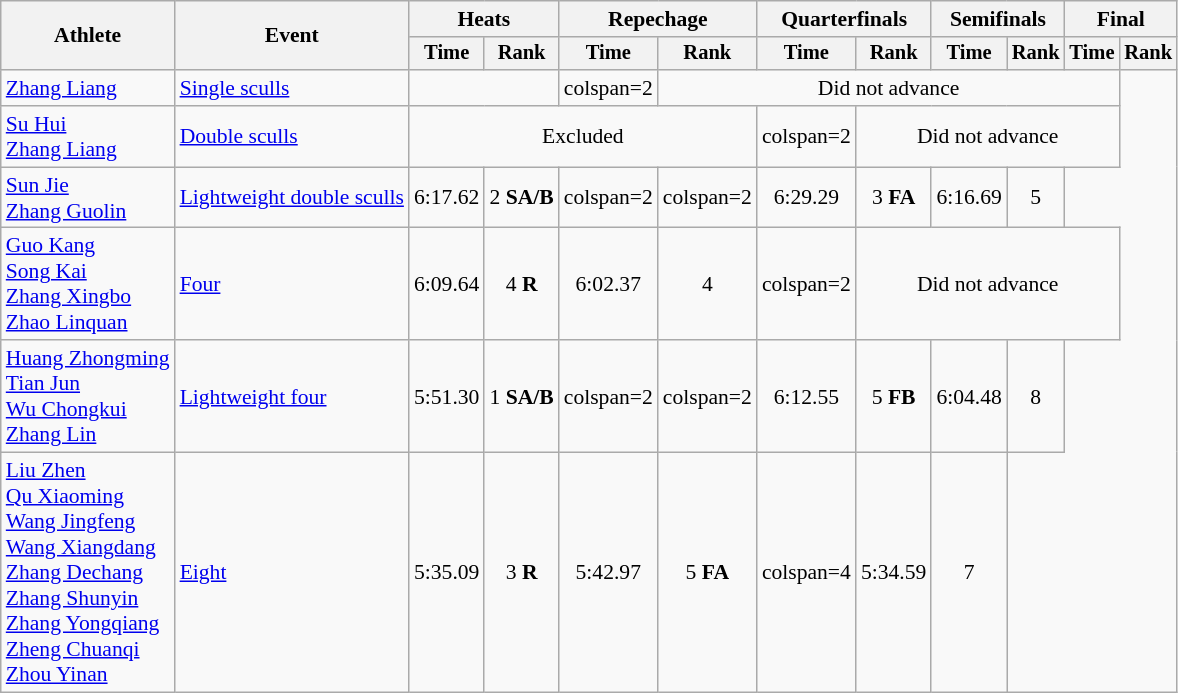<table class="wikitable" style="font-size:90%">
<tr>
<th rowspan="2">Athlete</th>
<th rowspan="2">Event</th>
<th colspan="2">Heats</th>
<th colspan="2">Repechage</th>
<th colspan="2">Quarterfinals</th>
<th colspan="2">Semifinals</th>
<th colspan="2">Final</th>
</tr>
<tr style="font-size:95%">
<th>Time</th>
<th>Rank</th>
<th>Time</th>
<th>Rank</th>
<th>Time</th>
<th>Rank</th>
<th>Time</th>
<th>Rank</th>
<th>Time</th>
<th>Rank</th>
</tr>
<tr align=center>
<td align=left><a href='#'>Zhang Liang</a></td>
<td align=left><a href='#'>Single sculls</a></td>
<td colspan=2></td>
<td>colspan=2 </td>
<td colspan=6>Did not advance</td>
</tr>
<tr align=center>
<td align=left><a href='#'>Su Hui</a><br><a href='#'>Zhang Liang</a></td>
<td align=left><a href='#'>Double sculls</a></td>
<td colspan=4>Excluded</td>
<td>colspan=2 </td>
<td colspan=4>Did not advance</td>
</tr>
<tr align=center>
<td align=left><a href='#'>Sun Jie</a><br><a href='#'>Zhang Guolin</a></td>
<td align=left><a href='#'>Lightweight double sculls</a></td>
<td>6:17.62</td>
<td>2 <strong>SA/B</strong></td>
<td>colspan=2 </td>
<td>colspan=2 </td>
<td>6:29.29</td>
<td>3 <strong>FA</strong></td>
<td>6:16.69</td>
<td>5</td>
</tr>
<tr align=center>
<td align=left><a href='#'>Guo Kang</a><br><a href='#'>Song Kai</a><br><a href='#'>Zhang Xingbo</a><br><a href='#'>Zhao Linquan</a></td>
<td align=left><a href='#'>Four</a></td>
<td>6:09.64</td>
<td>4 <strong>R</strong></td>
<td>6:02.37</td>
<td>4</td>
<td>colspan=2 </td>
<td colspan=4>Did not advance</td>
</tr>
<tr align=center>
<td align=left><a href='#'>Huang Zhongming</a><br><a href='#'>Tian Jun</a><br><a href='#'>Wu Chongkui</a><br><a href='#'>Zhang Lin</a></td>
<td align=left><a href='#'>Lightweight four</a></td>
<td>5:51.30</td>
<td>1 <strong>SA/B</strong></td>
<td>colspan=2 </td>
<td>colspan=2 </td>
<td>6:12.55</td>
<td>5 <strong>FB</strong></td>
<td>6:04.48</td>
<td>8</td>
</tr>
<tr align=center>
<td align=left><a href='#'>Liu Zhen</a><br><a href='#'>Qu Xiaoming</a><br><a href='#'>Wang Jingfeng</a><br><a href='#'>Wang Xiangdang</a><br><a href='#'>Zhang Dechang</a><br><a href='#'>Zhang Shunyin</a><br><a href='#'>Zhang Yongqiang</a><br><a href='#'>Zheng Chuanqi</a><br><a href='#'>Zhou Yinan</a></td>
<td align=left><a href='#'>Eight</a></td>
<td>5:35.09</td>
<td>3 <strong>R</strong></td>
<td>5:42.97</td>
<td>5 <strong>FA</strong></td>
<td>colspan=4 </td>
<td>5:34.59</td>
<td>7</td>
</tr>
</table>
